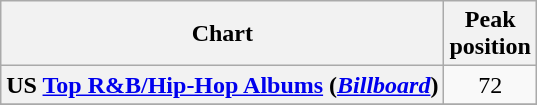<table class="wikitable plainrowheaders sortable" style="text-align:center;" border="1">
<tr>
<th scope="col">Chart</th>
<th scope="col">Peak<br>position</th>
</tr>
<tr>
<th scope="row">US <a href='#'>Top R&B/Hip-Hop Albums</a> (<em><a href='#'>Billboard</a></em>)</th>
<td>72</td>
</tr>
<tr>
</tr>
</table>
